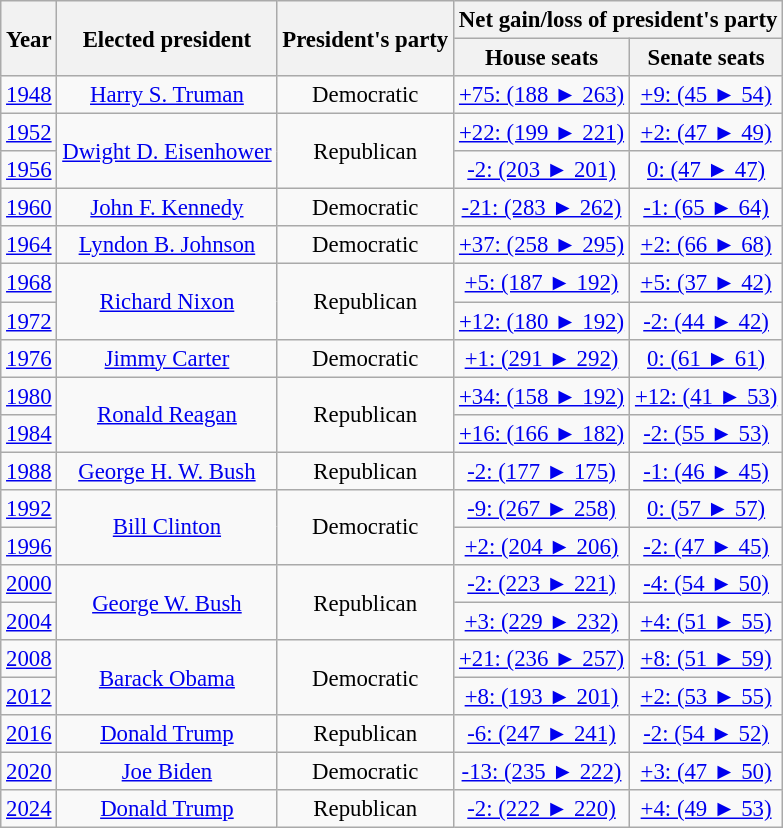<table class="wikitable" style="font-size:95%; border-collapse: collapse; text-align:center;">
<tr>
<th rowspan=2>Year</th>
<th rowspan=2>Elected president</th>
<th rowspan=2>President's party</th>
<th colspan=2>Net gain/loss of president's party</th>
</tr>
<tr>
<th>House seats</th>
<th>Senate seats</th>
</tr>
<tr>
<td><a href='#'>1948</a></td>
<td><a href='#'>Harry S. Truman</a></td>
<td>Democratic</td>
<td><a href='#'>+75: (188 ► 263)</a></td>
<td><a href='#'>+9: (45 ► 54)</a></td>
</tr>
<tr>
<td><a href='#'>1952</a></td>
<td rowspan=2><a href='#'>Dwight D. Eisenhower</a></td>
<td rowspan=2 >Republican</td>
<td><a href='#'>+22: (199 ► 221)</a></td>
<td><a href='#'>+2: (47 ► 49)</a></td>
</tr>
<tr>
<td><a href='#'>1956</a></td>
<td><a href='#'>-2: (203 ► 201)</a></td>
<td><a href='#'>0: (47 ► 47)</a></td>
</tr>
<tr>
<td><a href='#'>1960</a></td>
<td><a href='#'>John F. Kennedy</a></td>
<td>Democratic</td>
<td><a href='#'>-21: (283 ► 262)</a></td>
<td><a href='#'>-1: (65 ► 64)</a></td>
</tr>
<tr>
<td><a href='#'>1964</a></td>
<td><a href='#'>Lyndon B. Johnson</a></td>
<td>Democratic</td>
<td><a href='#'>+37: (258 ► 295)</a></td>
<td><a href='#'>+2: (66 ► 68)</a></td>
</tr>
<tr>
<td><a href='#'>1968</a></td>
<td rowspan=2><a href='#'>Richard Nixon</a></td>
<td rowspan=2 >Republican</td>
<td><a href='#'>+5: (187 ► 192)</a></td>
<td><a href='#'>+5: (37 ► 42)</a></td>
</tr>
<tr>
<td><a href='#'>1972</a></td>
<td><a href='#'>+12: (180 ► 192)</a></td>
<td><a href='#'>-2: (44 ► 42)</a></td>
</tr>
<tr>
<td><a href='#'>1976</a></td>
<td><a href='#'>Jimmy Carter</a></td>
<td>Democratic</td>
<td><a href='#'>+1: (291 ► 292)</a></td>
<td><a href='#'>0: (61 ► 61)</a></td>
</tr>
<tr>
<td><a href='#'>1980</a></td>
<td rowspan=2><a href='#'>Ronald Reagan</a></td>
<td rowspan=2 >Republican</td>
<td><a href='#'>+34: (158 ► 192)</a></td>
<td><a href='#'>+12: (41 ► 53)</a></td>
</tr>
<tr>
<td><a href='#'>1984</a></td>
<td><a href='#'>+16: (166 ► 182)</a></td>
<td><a href='#'>-2: (55 ► 53)</a></td>
</tr>
<tr>
<td><a href='#'>1988</a></td>
<td><a href='#'>George H. W. Bush</a></td>
<td>Republican</td>
<td><a href='#'>-2: (177 ► 175)</a></td>
<td><a href='#'>-1: (46 ► 45)</a></td>
</tr>
<tr>
<td><a href='#'>1992</a></td>
<td rowspan=2><a href='#'>Bill Clinton</a></td>
<td rowspan=2 >Democratic</td>
<td><a href='#'>-9: (267 ► 258)</a></td>
<td><a href='#'>0: (57 ► 57)</a></td>
</tr>
<tr>
<td><a href='#'>1996</a></td>
<td><a href='#'>+2: (204 ► 206)</a></td>
<td><a href='#'>-2: (47 ► 45)</a></td>
</tr>
<tr>
<td><a href='#'>2000</a></td>
<td rowspan=2><a href='#'>George W. Bush</a></td>
<td rowspan=2 >Republican</td>
<td><a href='#'>-2: (223 ► 221)</a></td>
<td><a href='#'>-4: (54 ► 50)</a></td>
</tr>
<tr>
<td><a href='#'>2004</a></td>
<td><a href='#'>+3: (229 ► 232)</a></td>
<td><a href='#'>+4: (51 ► 55)</a></td>
</tr>
<tr>
<td><a href='#'>2008</a></td>
<td rowspan=2><a href='#'>Barack Obama</a></td>
<td rowspan=2 >Democratic</td>
<td><a href='#'>+21: (236 ► 257)</a></td>
<td><a href='#'>+8: (51 ► 59)</a></td>
</tr>
<tr>
<td><a href='#'>2012</a></td>
<td><a href='#'>+8: (193 ► 201)</a></td>
<td><a href='#'>+2: (53 ► 55)</a></td>
</tr>
<tr>
<td><a href='#'>2016</a></td>
<td><a href='#'>Donald Trump</a></td>
<td>Republican</td>
<td><a href='#'>-6: (247 ► 241)</a></td>
<td><a href='#'>-2: (54 ► 52)</a></td>
</tr>
<tr>
<td><a href='#'>2020</a></td>
<td><a href='#'>Joe Biden</a></td>
<td>Democratic</td>
<td><a href='#'>-13: (235 ► 222)</a></td>
<td><a href='#'>+3: (47 ► 50)</a></td>
</tr>
<tr>
<td><a href='#'>2024</a></td>
<td><a href='#'>Donald Trump</a></td>
<td>Republican</td>
<td><a href='#'>-2: (222 ► 220)</a></td>
<td><a href='#'>+4: (49 ► 53)</a></td>
</tr>
</table>
